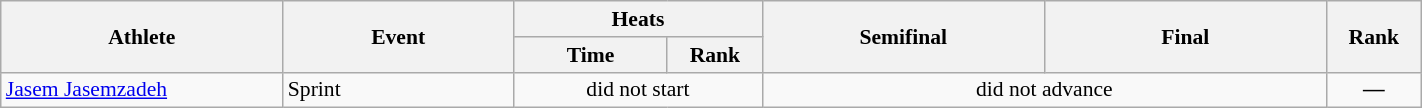<table class="wikitable" width="75%" style="text-align:center; font-size:90%">
<tr>
<th rowspan="2" width="11%">Athlete</th>
<th rowspan="2" width="9%">Event</th>
<th colspan="2">Heats</th>
<th rowspan="2" width="11%">Semifinal</th>
<th rowspan="2" width="11%">Final</th>
<th rowspan="2" width="3%">Rank</th>
</tr>
<tr>
<th width="6%">Time</th>
<th width="3%">Rank</th>
</tr>
<tr>
<td align="left"><a href='#'>Jasem Jasemzadeh</a></td>
<td align="left">Sprint</td>
<td colspan=2>did not start</td>
<td colspan=2>did not advance</td>
<td align=center><strong>—</strong></td>
</tr>
</table>
